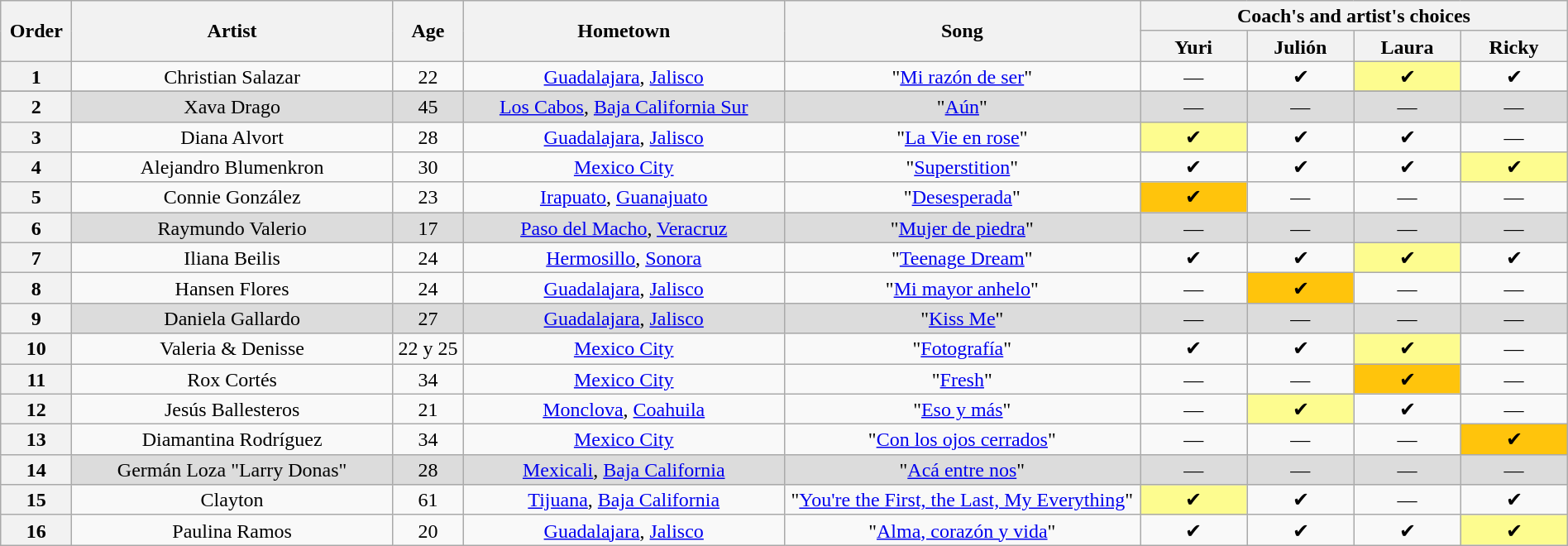<table class="wikitable" style="text-align:center; line-height:17px; width:100%">
<tr>
<th scope="col" rowspan="2" style="width:04%">Order</th>
<th scope="col" rowspan="2" style="width:18%">Artist</th>
<th scope="col" rowspan="2" style="width:04%">Age</th>
<th scope="col" rowspan="2" style="width:18%">Hometown</th>
<th scope="col" rowspan="2" style="width:20%">Song</th>
<th scope="col" colspan="4" style="width:24%">Coach's and artist's choices</th>
</tr>
<tr>
<th style="width:06%">Yuri</th>
<th style="width:06%">Julión</th>
<th style="width:06%">Laura</th>
<th style="width:06%">Ricky</th>
</tr>
<tr>
<th>1</th>
<td>Christian Salazar</td>
<td>22</td>
<td><a href='#'>Guadalajara</a>, <a href='#'>Jalisco</a></td>
<td>"<a href='#'>Mi razón de ser</a>"</td>
<td>—</td>
<td>✔</td>
<td style="background:#fdfc8f">✔</td>
<td>✔</td>
</tr>
<tr>
</tr>
<tr>
</tr>
<tr style="background:#dcdcdc;">
<th>2</th>
<td>Xava Drago</td>
<td>45</td>
<td><a href='#'>Los Cabos</a>, <a href='#'>Baja California Sur</a></td>
<td>"<a href='#'>Aún</a>"</td>
<td>—</td>
<td>—</td>
<td>—</td>
<td>—</td>
</tr>
<tr>
<th>3</th>
<td>Diana Alvort</td>
<td>28</td>
<td><a href='#'>Guadalajara</a>, <a href='#'>Jalisco</a></td>
<td>"<a href='#'>La Vie en rose</a>"</td>
<td style="background:#fdfc8f">✔</td>
<td>✔</td>
<td>✔</td>
<td>—</td>
</tr>
<tr>
<th>4</th>
<td>Alejandro Blumenkron</td>
<td>30</td>
<td><a href='#'>Mexico City</a></td>
<td>"<a href='#'>Superstition</a>"</td>
<td>✔</td>
<td>✔</td>
<td>✔</td>
<td style="background:#fdfc8f">✔</td>
</tr>
<tr>
<th>5</th>
<td>Connie González</td>
<td>23</td>
<td><a href='#'>Irapuato</a>, <a href='#'>Guanajuato</a></td>
<td>"<a href='#'>Desesperada</a>"</td>
<td style="background:#ffc40c;">✔</td>
<td>—</td>
<td>—</td>
<td>—</td>
</tr>
<tr style="background:#dcdcdc;">
<th>6</th>
<td>Raymundo Valerio</td>
<td>17</td>
<td><a href='#'>Paso del Macho</a>, <a href='#'>Veracruz</a></td>
<td>"<a href='#'>Mujer de piedra</a>"</td>
<td>—</td>
<td>—</td>
<td>—</td>
<td>—</td>
</tr>
<tr>
<th>7</th>
<td>Iliana Beilis</td>
<td>24</td>
<td><a href='#'>Hermosillo</a>, <a href='#'>Sonora</a></td>
<td>"<a href='#'>Teenage Dream</a>"</td>
<td>✔</td>
<td>✔</td>
<td style="background:#fdfc8f">✔</td>
<td>✔</td>
</tr>
<tr>
<th>8</th>
<td>Hansen Flores</td>
<td>24</td>
<td><a href='#'>Guadalajara</a>, <a href='#'>Jalisco</a></td>
<td>"<a href='#'>Mi mayor anhelo</a>"</td>
<td>—</td>
<td style="background:#ffc40c;">✔</td>
<td>—</td>
<td>—</td>
</tr>
<tr style="background:#dcdcdc;">
<th>9</th>
<td>Daniela Gallardo</td>
<td>27</td>
<td><a href='#'>Guadalajara</a>, <a href='#'>Jalisco</a></td>
<td>"<a href='#'>Kiss Me</a>"</td>
<td>—</td>
<td>—</td>
<td>—</td>
<td>—</td>
</tr>
<tr>
<th>10</th>
<td>Valeria & Denisse<br></td>
<td>22 y 25</td>
<td><a href='#'>Mexico City</a></td>
<td>"<a href='#'>Fotografía</a>"</td>
<td>✔</td>
<td>✔</td>
<td style="background:#fdfc8f">✔</td>
<td>—</td>
</tr>
<tr>
<th>11</th>
<td>Rox Cortés</td>
<td>34</td>
<td><a href='#'>Mexico City</a></td>
<td>"<a href='#'>Fresh</a>"</td>
<td>—</td>
<td>—</td>
<td style="background:#ffc40c;">✔</td>
<td>—</td>
</tr>
<tr>
<th>12</th>
<td>Jesús Ballesteros</td>
<td>21</td>
<td><a href='#'>Monclova</a>, <a href='#'>Coahuila</a></td>
<td>"<a href='#'>Eso y más</a>"</td>
<td>—</td>
<td style="background:#fdfc8f">✔</td>
<td>✔</td>
<td>—</td>
</tr>
<tr>
<th>13</th>
<td>Diamantina Rodríguez</td>
<td>34</td>
<td><a href='#'>Mexico City</a></td>
<td>"<a href='#'>Con los ojos cerrados</a>"</td>
<td>—</td>
<td>—</td>
<td>—</td>
<td style="background:#ffc40c;">✔</td>
</tr>
<tr style="background:#dcdcdc;">
<th>14</th>
<td>Germán Loza "Larry Donas"</td>
<td>28</td>
<td><a href='#'>Mexicali</a>, <a href='#'>Baja California</a></td>
<td>"<a href='#'>Acá entre nos</a>"</td>
<td>—</td>
<td>—</td>
<td>—</td>
<td>—</td>
</tr>
<tr>
<th>15</th>
<td><span>Clayton</span></td>
<td>61</td>
<td><a href='#'>Tijuana</a>, <a href='#'>Baja California</a></td>
<td>"<a href='#'>You're the First, the Last, My Everything</a>"</td>
<td style="background:#fdfc8f">✔</td>
<td>✔</td>
<td>—</td>
<td>✔</td>
</tr>
<tr>
<th>16</th>
<td>Paulina Ramos</td>
<td>20</td>
<td><a href='#'>Guadalajara</a>, <a href='#'>Jalisco</a></td>
<td>"<a href='#'>Alma, corazón y vida</a>"</td>
<td>✔</td>
<td>✔</td>
<td>✔</td>
<td style="background:#fdfc8f">✔</td>
</tr>
</table>
